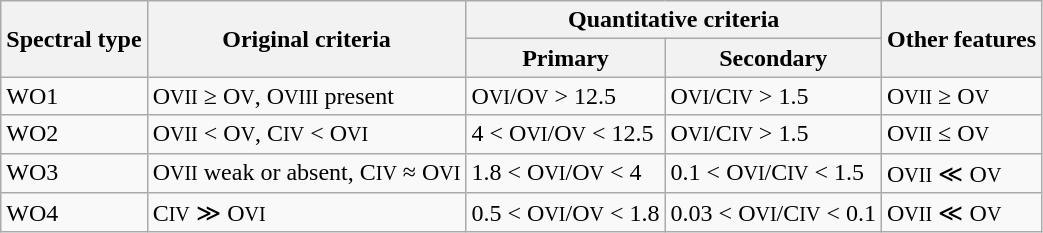<table class="wikitable">
<tr>
<th rowspan=2>Spectral type</th>
<th rowspan=2>Original criteria</th>
<th colspan=2>Quantitative criteria</th>
<th rowspan=2>Other features</th>
</tr>
<tr>
<th>Primary</th>
<th>Secondary</th>
</tr>
<tr>
<td>WO1</td>
<td>O<small>VII</small> ≥ O<small>V</small>, O<small>VIII</small> present</td>
<td>O<small>VI</small>/O<small>V</small> > 12.5</td>
<td>O<small>VI</small>/C<small>IV</small> > 1.5</td>
<td>O<small>VII</small> ≥ O<small>V</small></td>
</tr>
<tr>
<td>WO2</td>
<td>O<small>VII</small> < O<small>V</small>, C<small>IV</small> < O<small>VI</small></td>
<td>4 < O<small>VI</small>/O<small>V</small> < 12.5</td>
<td>O<small>VI</small>/C<small>IV</small> > 1.5</td>
<td>O<small>VII</small> ≤ O<small>V</small></td>
</tr>
<tr>
<td>WO3</td>
<td>O<small>VII</small> weak or absent, C<small>IV</small> ≈ O<small>VI</small></td>
<td>1.8 < O<small>VI</small>/O<small>V</small> < 4</td>
<td>0.1 < O<small>VI</small>/C<small>IV</small> < 1.5</td>
<td>O<small>VII</small> ≪ O<small>V</small></td>
</tr>
<tr>
<td>WO4</td>
<td>C<small>IV</small> ≫ O<small>VI</small></td>
<td>0.5 < O<small>VI</small>/O<small>V</small> < 1.8</td>
<td>0.03 < O<small>VI</small>/C<small>IV</small> < 0.1</td>
<td>O<small>VII</small> ≪ O<small>V</small></td>
</tr>
</table>
